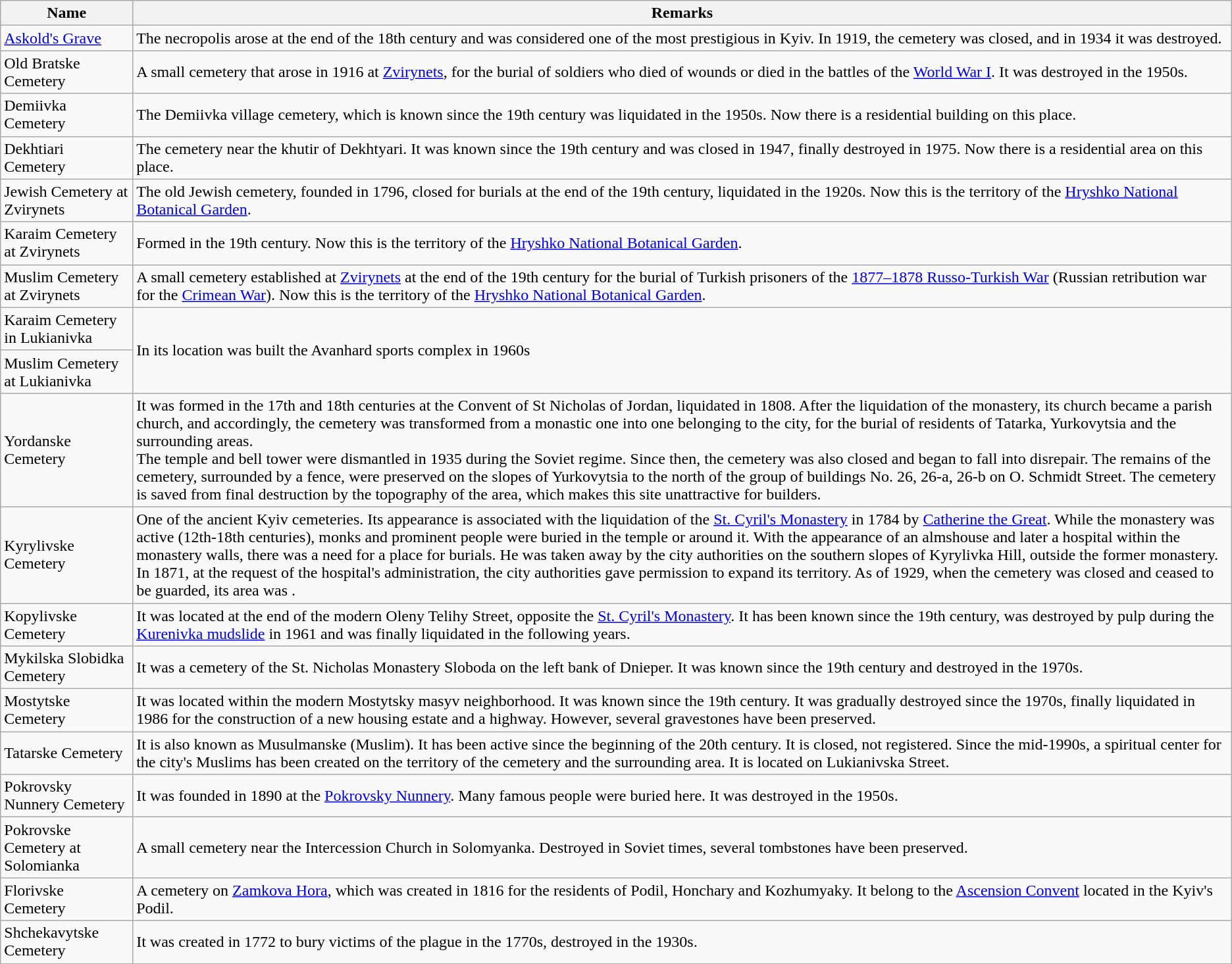<table class="wikitable sortable">
<tr>
<th>Name</th>
<th>Remarks</th>
</tr>
<tr>
<td><a href='#'>Askold's Grave</a></td>
<td>The necropolis arose at the end of the 18th century and was considered one of the most prestigious in Kyiv. In 1919, the cemetery was closed, and in 1934 it was destroyed.</td>
</tr>
<tr>
<td>Old Bratske Cemetery</td>
<td>A small cemetery that arose in 1916 at <a href='#'>Zvirynets</a>, for the burial of soldiers who died of wounds or died in the battles of the <a href='#'>World War I</a>. It was destroyed in the 1950s.</td>
</tr>
<tr>
<td>Demiivka Cemetery</td>
<td>The Demiivka village cemetery, which is known since the 19th century was liquidated in the 1950s. Now there is a residential building on this place.</td>
</tr>
<tr>
<td>Dekhtiari Cemetery</td>
<td>The cemetery near the khutir of Dekhtyari. It was known since the 19th century and was closed in 1947, finally destroyed in 1975. Now there is a residential area on this place.</td>
</tr>
<tr>
<td>Jewish Cemetery at Zvirynets</td>
<td>The old Jewish cemetery, founded in 1796, closed for burials at the end of the 19th century, liquidated in the 1920s. Now this is the territory of the <a href='#'>Hryshko National Botanical Garden</a>.</td>
</tr>
<tr>
<td>Karaim Cemetery at Zvirynets</td>
<td>Formed in the 19th century. Now this is the territory of the <a href='#'>Hryshko National Botanical Garden</a>.</td>
</tr>
<tr>
<td>Muslim Cemetery at Zvirynets</td>
<td>A small cemetery established at <a href='#'>Zvirynets</a> at the end of the 19th century for the burial of Turkish prisoners of the <a href='#'>1877–1878 Russo-Turkish War</a> (Russian retribution war for the <a href='#'>Crimean War</a>). Now this is the territory of the <a href='#'>Hryshko National Botanical Garden</a>.</td>
</tr>
<tr>
<td>Karaim Cemetery in Lukianivka</td>
<td rowspan=2>In its location was built the Avanhard sports complex in 1960s</td>
</tr>
<tr>
<td>Muslim Cemetery at Lukianivka</td>
</tr>
<tr>
<td>Yordanske Cemetery</td>
<td>It was formed in the 17th and 18th centuries at the Convent of St Nicholas of Jordan, liquidated in 1808. After the liquidation of the monastery, its church became a parish church, and accordingly, the cemetery was transformed from a monastic one into one belonging to the city, for the burial of residents of Tatarka, Yurkovytsia and the surrounding areas.<br>The temple and bell tower were dismantled in 1935 during the Soviet regime. Since then, the cemetery was also closed and began to fall into disrepair. The remains of the cemetery, surrounded by a fence, were preserved on the slopes of Yurkovytsia to the north of the group of buildings No. 26, 26-a, 26-b on O. Schmidt Street. The cemetery is saved from final destruction by the topography of the area, which makes this site unattractive for builders.</td>
</tr>
<tr>
<td>Kyrylivske Cemetery</td>
<td>One of the ancient Kyiv cemeteries. Its appearance is associated with the liquidation of the <a href='#'>St. Cyril's Monastery</a> in 1784 by <a href='#'>Catherine the Great</a>. While the monastery was active (12th-18th centuries), monks and prominent people were buried in the temple or around it. With the appearance of an almshouse and later a hospital within the monastery walls, there was a need for a place for burials. He was taken away by the city authorities on the southern slopes of Kyrylivka Hill, outside the former monastery. In 1871, at the request of the hospital's administration, the city authorities gave permission to expand its territory. As of 1929, when the cemetery was closed and ceased to be guarded, its area was .</td>
</tr>
<tr>
<td>Kopylivske Cemetery</td>
<td>It was located at the end of the modern Oleny Telihy Street, opposite the <a href='#'>St. Cyril's Monastery</a>. It has been known since the 19th century, was destroyed by pulp during the <a href='#'>Kurenivka mudslide</a> in 1961 and was finally liquidated in the following years.</td>
</tr>
<tr>
<td>Mykilska Slobidka Cemetery</td>
<td>It was a cemetery of the St. Nicholas Monastery Sloboda on the left bank of Dnieper. It was known since the 19th century and destroyed in the 1970s.</td>
</tr>
<tr>
<td>Mostytske Cemetery</td>
<td>It was located within the modern Mostytsky masyv neighborhood. It was known since the 19th century. It was gradually destroyed since the 1970s, finally liquidated in 1986 for the construction of a new housing estate and a highway. However, several gravestones have been preserved.</td>
</tr>
<tr>
<td>Tatarske Cemetery</td>
<td>It is also known as Musulmanske (Muslim). It has been active since the beginning of the 20th century. It is closed, not registered. Since the mid-1990s, a spiritual center for the city's Muslims has been created on the territory of the cemetery and the surrounding area. It is located on Lukianivska Street.</td>
</tr>
<tr>
<td>Pokrovsky Nunnery Cemetery</td>
<td>It was founded in 1890 at the <a href='#'>Pokrovsky Nunnery</a>. Many famous people were buried here. It was destroyed in the 1950s.</td>
</tr>
<tr>
<td>Pokrovske Cemetery at Solomianka</td>
<td>A small cemetery near the Intercession Church in Solomyanka. Destroyed in Soviet times, several tombstones have been preserved.</td>
</tr>
<tr>
<td>Florivske Cemetery</td>
<td>A cemetery on <a href='#'>Zamkova Hora</a>, which was created in 1816 for the residents of Podil, Honchary and Kozhumyaky. It belong to the <a href='#'>Ascension Convent</a> located in the Kyiv's Podil.</td>
</tr>
<tr>
<td>Shchekavytske Cemetery</td>
<td>It was created in 1772 to bury victims of the plague in the 1770s, destroyed in the 1930s.</td>
</tr>
</table>
